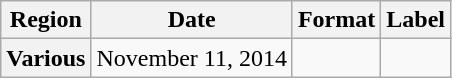<table class="wikitable plainrowheaders">
<tr>
<th scope="col">Region</th>
<th scope="col">Date</th>
<th scope="col">Format</th>
<th scope="col">Label</th>
</tr>
<tr>
<th scope="row">Various</th>
<td>November 11, 2014</td>
<td></td>
<td></td>
</tr>
</table>
